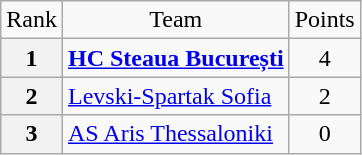<table class="wikitable" style="text-align: center;">
<tr>
<td>Rank</td>
<td>Team</td>
<td>Points</td>
</tr>
<tr>
<th>1</th>
<td style="text-align: left;"> <strong><a href='#'>HC Steaua București</a></strong></td>
<td>4</td>
</tr>
<tr>
<th>2</th>
<td style="text-align: left;"> <a href='#'>Levski-Spartak Sofia</a></td>
<td>2</td>
</tr>
<tr>
<th>3</th>
<td style="text-align: left;"> <a href='#'>AS Aris Thessaloniki</a></td>
<td>0</td>
</tr>
</table>
